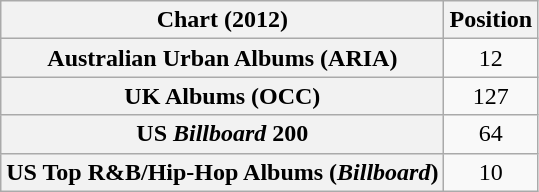<table class="wikitable sortable plainrowheaders">
<tr>
<th scope="col">Chart (2012)</th>
<th scope="col">Position</th>
</tr>
<tr>
<th scope="row">Australian Urban Albums (ARIA)</th>
<td style="text-align:center;">12</td>
</tr>
<tr>
<th scope="row">UK Albums (OCC)</th>
<td align="center">127</td>
</tr>
<tr>
<th scope="row">US <em>Billboard</em> 200</th>
<td align="center">64</td>
</tr>
<tr>
<th scope="row">US Top R&B/Hip-Hop Albums (<em>Billboard</em>)</th>
<td align="center">10</td>
</tr>
</table>
